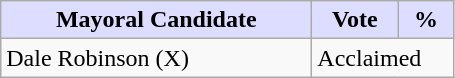<table class="wikitable">
<tr>
<th style="background:#ddf; width:200px;">Mayoral Candidate</th>
<th style="background:#ddf; width:50px;">Vote</th>
<th style="background:#ddf; width:30px;">%</th>
</tr>
<tr>
<td>Dale Robinson (X)</td>
<td colspan="2">Acclaimed</td>
</tr>
</table>
